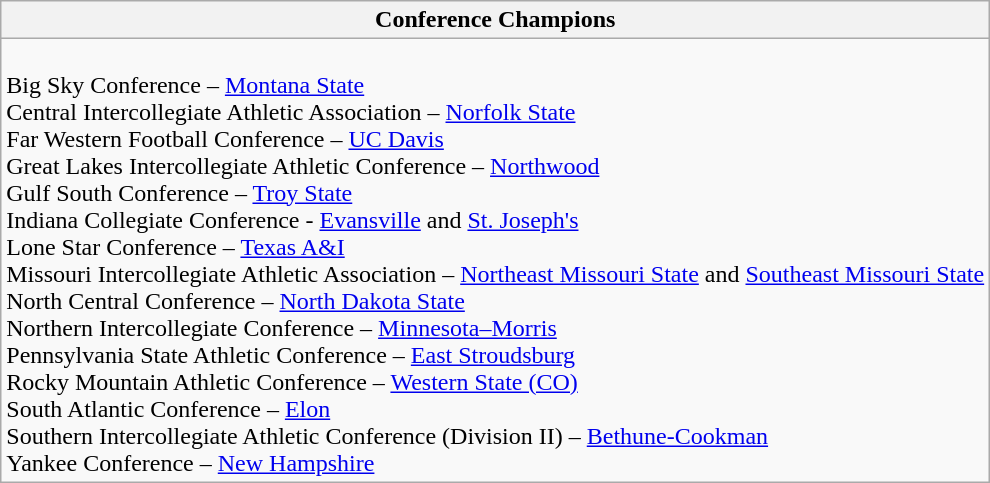<table class="wikitable">
<tr>
<th>Conference Champions</th>
</tr>
<tr>
<td><br>Big Sky Conference – <a href='#'>Montana State</a><br>
Central Intercollegiate Athletic Association – <a href='#'>Norfolk State</a><br>
Far Western Football Conference – <a href='#'>UC Davis</a><br>
Great Lakes Intercollegiate Athletic Conference – <a href='#'>Northwood</a><br>
Gulf South Conference – <a href='#'>Troy State</a><br>
Indiana Collegiate Conference - <a href='#'>Evansville</a> and <a href='#'>St. Joseph's</a><br>
Lone Star Conference – <a href='#'>Texas A&I</a><br>
Missouri Intercollegiate Athletic Association – <a href='#'>Northeast Missouri State</a> and <a href='#'>Southeast Missouri State</a><br>
North Central Conference – <a href='#'>North Dakota State</a><br>
Northern Intercollegiate Conference – <a href='#'>Minnesota–Morris</a><br>
Pennsylvania State Athletic Conference – <a href='#'>East Stroudsburg</a><br>
Rocky Mountain Athletic Conference – <a href='#'>Western State (CO)</a><br>
South Atlantic Conference – <a href='#'>Elon</a><br>
Southern Intercollegiate Athletic Conference (Division II) – <a href='#'>Bethune-Cookman</a><br>
Yankee Conference – <a href='#'>New Hampshire</a></td>
</tr>
</table>
